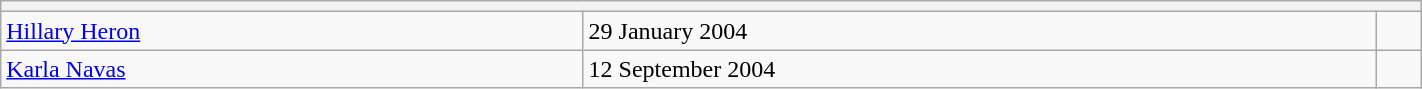<table class="wikitable mw-collapsible mw-collapsed" width="75%">
<tr>
<th colspan="3"></th>
</tr>
<tr>
<td><a href='#'>Hillary Heron</a></td>
<td>29 January 2004</td>
<td></td>
</tr>
<tr>
<td><a href='#'>Karla Navas</a></td>
<td>12 September 2004</td>
<td></td>
</tr>
</table>
